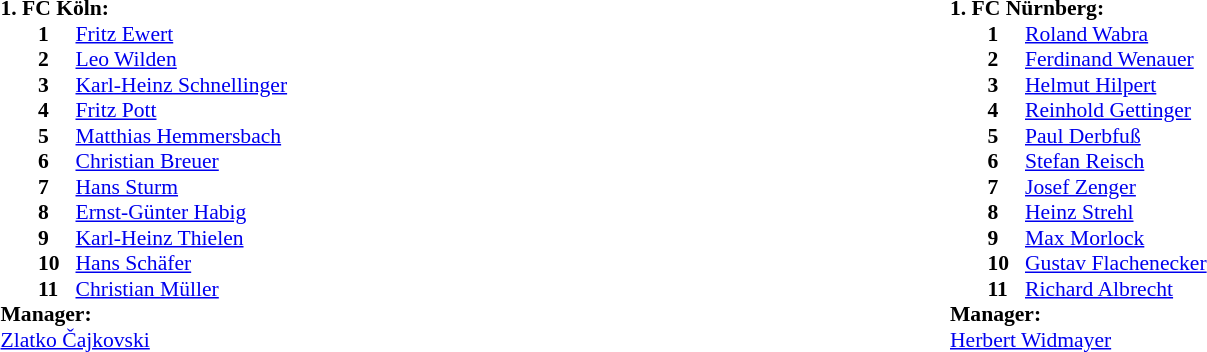<table width="100%">
<tr>
<td valign="top" width="50%"><br><table style="font-size: 90%" cellspacing="0" cellpadding="0">
<tr>
<td colspan="4"><strong>1. FC Köln:</strong></td>
</tr>
<tr>
<th width="25"></th>
<th width="25"></th>
</tr>
<tr>
<td></td>
<td><strong>1</strong></td>
<td> <a href='#'>Fritz Ewert</a></td>
</tr>
<tr>
<td></td>
<td><strong>2</strong></td>
<td> <a href='#'>Leo Wilden</a></td>
</tr>
<tr>
<td></td>
<td><strong>3</strong></td>
<td> <a href='#'>Karl-Heinz Schnellinger</a></td>
</tr>
<tr>
<td></td>
<td><strong>4</strong></td>
<td> <a href='#'>Fritz Pott</a> </td>
</tr>
<tr>
<td></td>
<td><strong>5</strong></td>
<td> <a href='#'>Matthias Hemmersbach</a></td>
</tr>
<tr>
<td></td>
<td><strong>6</strong></td>
<td> <a href='#'>Christian Breuer</a></td>
</tr>
<tr>
<td></td>
<td><strong>7</strong></td>
<td> <a href='#'>Hans Sturm</a></td>
</tr>
<tr>
<td></td>
<td><strong>8</strong></td>
<td> <a href='#'>Ernst-Günter Habig</a>  </td>
</tr>
<tr>
<td></td>
<td><strong>9</strong></td>
<td> <a href='#'>Karl-Heinz Thielen</a></td>
</tr>
<tr>
<td></td>
<td><strong>10</strong></td>
<td> <a href='#'>Hans Schäfer</a> </td>
</tr>
<tr>
<td></td>
<td><strong>11</strong></td>
<td> <a href='#'>Christian Müller</a></td>
</tr>
<tr>
<td colspan=4><strong>Manager:</strong></td>
</tr>
<tr>
<td colspan="4"> <a href='#'>Zlatko Čajkovski</a></td>
</tr>
</table>
</td>
<td valign="top"></td>
<td valign="top" width="50%"><br><table style="font-size: 90%" cellspacing="0" cellpadding="0">
<tr>
<td colspan="4"><strong>1. FC Nürnberg:</strong></td>
</tr>
<tr>
<th width="25"></th>
<th width="25"></th>
</tr>
<tr>
<td></td>
<td><strong>1</strong></td>
<td> <a href='#'>Roland Wabra</a></td>
</tr>
<tr>
<td></td>
<td><strong>2</strong></td>
<td> <a href='#'>Ferdinand Wenauer</a></td>
</tr>
<tr>
<td></td>
<td><strong>3</strong></td>
<td> <a href='#'>Helmut Hilpert</a></td>
</tr>
<tr>
<td></td>
<td><strong>4</strong></td>
<td> <a href='#'>Reinhold Gettinger</a></td>
</tr>
<tr>
<td></td>
<td><strong>5</strong></td>
<td> <a href='#'>Paul Derbfuß</a></td>
</tr>
<tr>
<td></td>
<td><strong>6</strong></td>
<td> <a href='#'>Stefan Reisch</a></td>
</tr>
<tr>
<td></td>
<td><strong>7</strong></td>
<td> <a href='#'>Josef Zenger</a></td>
</tr>
<tr>
<td></td>
<td><strong>8</strong></td>
<td> <a href='#'>Heinz Strehl</a></td>
</tr>
<tr>
<td></td>
<td><strong>9</strong></td>
<td> <a href='#'>Max Morlock</a></td>
</tr>
<tr>
<td></td>
<td><strong>10</strong></td>
<td> <a href='#'>Gustav Flachenecker</a></td>
</tr>
<tr>
<td></td>
<td><strong>11</strong></td>
<td> <a href='#'>Richard Albrecht</a></td>
</tr>
<tr>
<td colspan=4><strong>Manager:</strong></td>
</tr>
<tr>
<td colspan="4"> <a href='#'>Herbert Widmayer</a></td>
</tr>
</table>
</td>
</tr>
</table>
